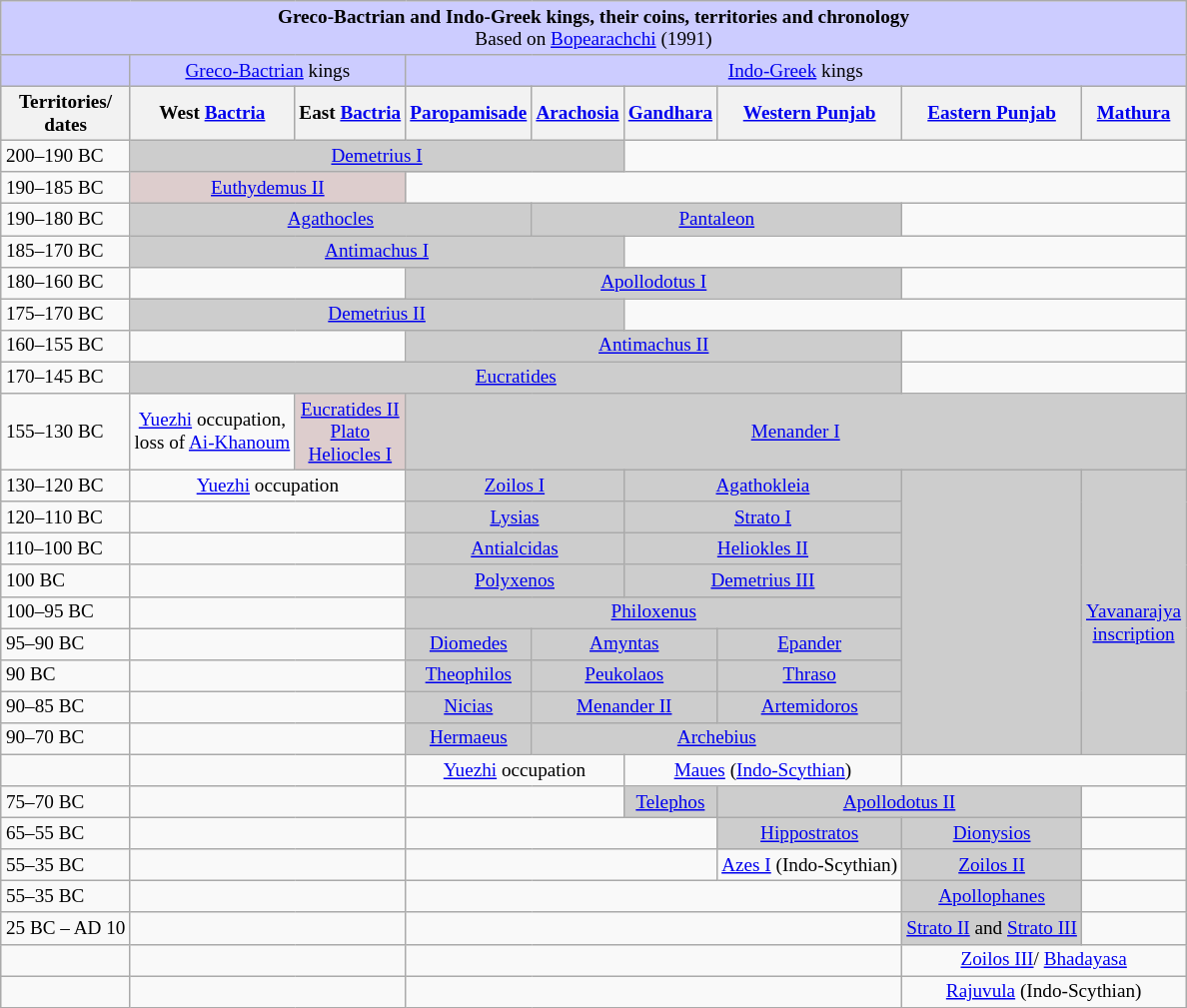<table class="wikitable" colspan="2" style="margin:auto; margin:0 auto; font-size:80%;">
<tr>
<td colspan="13" style="text-align:center; background:#ccf; font-size:100%;"><strong>Greco-Bactrian and Indo-Greek kings, their coins, territories and chronology</strong><br>Based on <a href='#'>Bopearachchi</a> (1991)</td>
</tr>
<tr style="font-size:100%; text-align:center; background:#ccf;">
<td style="text-align:center; background:#ccf; font-size:100%;"></td>
<td colspan="2"><a href='#'>Greco-Bactrian</a> kings</td>
<td colspan="6"><a href='#'>Indo-Greek</a> kings</td>
</tr>
<tr style="background-color:#cdcdcd; background-color:#cdcdcd;">
<th>Territories/<br>dates</th>
<th>West <a href='#'>Bactria</a></th>
<th>East <a href='#'>Bactria</a></th>
<th><a href='#'>Paropamisade</a><br></th>
<th><a href='#'>Arachosia</a></th>
<th><a href='#'>Gandhara</a></th>
<th><a href='#'>Western Punjab</a></th>
<th><a href='#'>Eastern Punjab</a></th>
<th><a href='#'>Mathura</a></th>
</tr>
<tr>
<td>200–190 BC</td>
<td colspan="4" style="text-align:center; background:#cdcdcd;"><a href='#'>Demetrius I</a></td>
<td colspan=4></td>
</tr>
<tr>
<td>190–185 BC</td>
<td colspan="2" style="text-align:center; background:#ddcdcd;"><a href='#'>Euthydemus II</a></td>
<td colspan=6></td>
</tr>
<tr>
<td>190–180 BC</td>
<td colspan="3" style="text-align:center; background:#cdcdcd;"><a href='#'>Agathocles</a></td>
<td colspan="3" style="text-align:center; background:#cdcdcd;"><a href='#'>Pantaleon</a></td>
<td colspan=4></td>
</tr>
<tr>
<td>185–170 BC</td>
<td colspan="4" style="text-align:center; background:#cdcdcd;"><a href='#'>Antimachus I</a></td>
<td colspan=4></td>
</tr>
<tr>
<td>180–160 BC</td>
<td colspan=2></td>
<td colspan="4" style="text-align:center; background:#cdcdcd;"><a href='#'>Apollodotus I</a></td>
<td colspan=3></td>
</tr>
<tr>
<td>175–170 BC</td>
<td colspan="4" style="text-align:center; background:#cdcdcd;"><a href='#'>Demetrius II</a></td>
<td colspan=5></td>
</tr>
<tr>
<td>160–155 BC</td>
<td colspan=2></td>
<td colspan="4" style="text-align:center; background:#cdcdcd;"><a href='#'>Antimachus II</a></td>
<td colspan=3></td>
</tr>
<tr>
<td>170–145 BC</td>
<td colspan="6" style="text-align:center; background:#cdcdcd;"><a href='#'>Eucratides</a></td>
<td colspan=3></td>
</tr>
<tr>
<td>155–130 BC</td>
<td style="text-align:center;"><a href='#'>Yuezhi</a> occupation,<br>loss of <a href='#'>Ai-Khanoum</a></td>
<td style="text-align:center; background:#ddcdcd;"><a href='#'>Eucratides II</a><br><a href='#'>Plato</a><br><a href='#'>Heliocles I</a></td>
<td colspan="6" style="text-align:center; background:#cdcdcd;"><a href='#'>Menander I</a></td>
</tr>
<tr>
<td>130–120 BC</td>
<td style="text-align:center;" colspan="2"><a href='#'>Yuezhi</a> occupation</td>
<td colspan="2" style="text-align:center; background:#cdcdcd;"><a href='#'>Zoilos I</a></td>
<td colspan="2" style="text-align:center; background:#cdcdcd;"><a href='#'>Agathokleia</a></td>
<td rowspan="9" style="background:#cdcdcd;"></td>
<td rowspan="9" style="text-align:center; background:#cdcdcd;"><br><a href='#'>Yavanarajya<br>inscription</a></td>
</tr>
<tr>
<td>120–110 BC</td>
<td colspan=2></td>
<td colspan="2" style="text-align:center; background:#cdcdcd;"><a href='#'>Lysias</a></td>
<td colspan="2" style="text-align:center; background:#cdcdcd;"><a href='#'>Strato I</a></td>
</tr>
<tr>
<td>110–100 BC</td>
<td colspan=2></td>
<td colspan="2" style="text-align:center; background:#cdcdcd;"><a href='#'>Antialcidas</a></td>
<td colspan="2" style="text-align:center; background:#cdcdcd;"><a href='#'>Heliokles II</a></td>
</tr>
<tr>
<td>100 BC</td>
<td colspan=2></td>
<td colspan="2" style="text-align:center; background:#cdcdcd;"><a href='#'>Polyxenos</a></td>
<td colspan="2" style="text-align:center; background:#cdcdcd;"><a href='#'>Demetrius III</a></td>
</tr>
<tr>
<td>100–95 BC</td>
<td colspan=2></td>
<td colspan="4" style="text-align:center; background:#cdcdcd;"><a href='#'>Philoxenus</a></td>
</tr>
<tr>
<td>95–90 BC</td>
<td colspan=2></td>
<td style="text-align:center; background:#cdcdcd;"><a href='#'>Diomedes</a></td>
<td colspan="2" style="text-align:center; background:#cdcdcd;"><a href='#'>Amyntas</a></td>
<td style="text-align:center; background:#cdcdcd;"><a href='#'>Epander</a></td>
</tr>
<tr>
<td>90 BC</td>
<td colspan=2></td>
<td style="text-align:center; background:#cdcdcd;"><a href='#'>Theophilos</a></td>
<td colspan="2" style="text-align:center; background:#cdcdcd;"><a href='#'>Peukolaos</a></td>
<td style="text-align:center; background:#cdcdcd;"><a href='#'>Thraso</a></td>
</tr>
<tr>
<td>90–85 BC</td>
<td colspan=2></td>
<td style="text-align:center; background:#cdcdcd;"><a href='#'>Nicias</a></td>
<td colspan="2" style="text-align:center; background:#cdcdcd;"><a href='#'>Menander II</a></td>
<td style="text-align:center; background:#cdcdcd;"><a href='#'>Artemidoros</a></td>
</tr>
<tr>
<td>90–70 BC</td>
<td colspan=2></td>
<td style="text-align:center; background:#cdcdcd;"><a href='#'>Hermaeus</a></td>
<td colspan="3" style="text-align:center; background:#cdcdcd;"><a href='#'>Archebius</a></td>
</tr>
<tr>
<td></td>
<td colspan=2></td>
<td style="text-align:center;" colspan="2"><a href='#'>Yuezhi</a> occupation</td>
<td style="text-align:center;" colspan="2"><a href='#'>Maues</a> (<a href='#'>Indo-Scythian</a>)</td>
<td colspan=2></td>
</tr>
<tr>
<td>75–70 BC</td>
<td colspan=2></td>
<td colspan=2></td>
<td style="text-align:center; background:#cdcdcd;"><a href='#'>Telephos</a></td>
<td colspan="2" style="text-align:center; background:#cdcdcd;"><a href='#'>Apollodotus II</a></td>
<td></td>
</tr>
<tr>
<td>65–55 BC</td>
<td colspan=2></td>
<td colspan=3></td>
<td style="text-align:center; background:#cdcdcd;"><a href='#'>Hippostratos</a></td>
<td style="text-align:center; background:#cdcdcd;"><a href='#'>Dionysios</a></td>
<td></td>
</tr>
<tr>
<td>55–35 BC</td>
<td colspan=2></td>
<td colspan=3></td>
<td style="text-align:center;"><a href='#'>Azes I</a> (Indo-Scythian)</td>
<td style="text-align:center; background:#cdcdcd;"><a href='#'>Zoilos II</a></td>
<td></td>
</tr>
<tr>
<td>55–35 BC</td>
<td colspan=2></td>
<td colspan=4></td>
<td style="text-align:center; background:#cdcdcd;"><a href='#'>Apollophanes</a></td>
<td></td>
</tr>
<tr>
<td>25 BC – AD 10</td>
<td colspan=2></td>
<td colspan=4></td>
<td style="text-align:center; background:#cdcdcd;"><a href='#'>Strato II</a> and <a href='#'>Strato III</a></td>
<td></td>
</tr>
<tr>
<td></td>
<td colspan=2></td>
<td colspan=4></td>
<td style="text-align:center;" colspan="2"><a href='#'>Zoilos III</a>/ <a href='#'>Bhadayasa</a></td>
</tr>
<tr>
<td></td>
<td colspan=2></td>
<td colspan=4></td>
<td style="text-align:center;" colspan="2"><a href='#'>Rajuvula</a> (Indo-Scythian)</td>
</tr>
</table>
